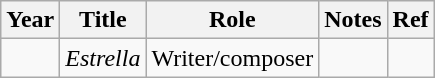<table class="wikitable">
<tr>
<th>Year</th>
<th>Title</th>
<th>Role</th>
<th>Notes</th>
<th>Ref</th>
</tr>
<tr>
<td></td>
<td><em>Estrella</em></td>
<td>Writer/composer</td>
<td></td>
<td></td>
</tr>
</table>
